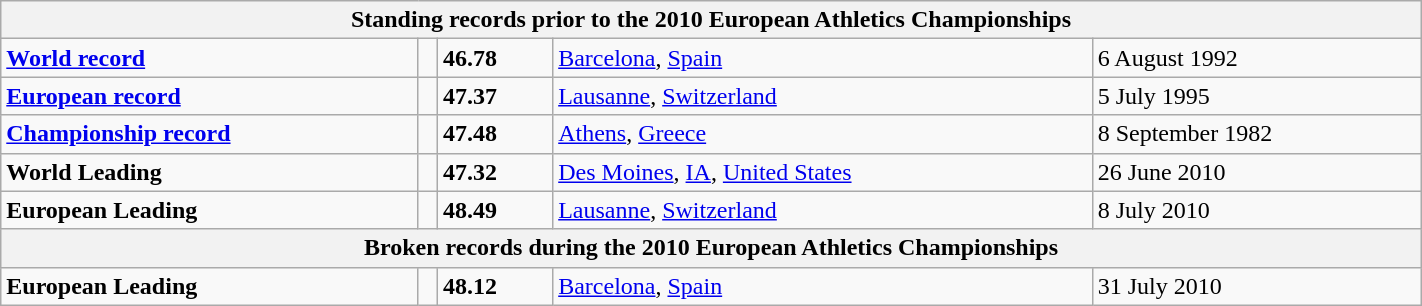<table class="wikitable" width=75%>
<tr>
<th colspan="5">Standing records prior to the 2010 European Athletics Championships</th>
</tr>
<tr>
<td><strong><a href='#'>World record</a></strong></td>
<td></td>
<td><strong>46.78</strong></td>
<td><a href='#'>Barcelona</a>, <a href='#'>Spain</a></td>
<td>6 August 1992</td>
</tr>
<tr>
<td><strong><a href='#'>European record</a></strong></td>
<td></td>
<td><strong>47.37</strong></td>
<td><a href='#'>Lausanne</a>, <a href='#'>Switzerland</a></td>
<td>5 July 1995</td>
</tr>
<tr>
<td><strong><a href='#'>Championship record</a></strong></td>
<td></td>
<td><strong>47.48</strong></td>
<td><a href='#'>Athens</a>, <a href='#'>Greece</a></td>
<td>8 September 1982</td>
</tr>
<tr>
<td><strong>World Leading</strong></td>
<td></td>
<td><strong>47.32</strong></td>
<td><a href='#'>Des Moines</a>, <a href='#'>IA</a>, <a href='#'>United States</a></td>
<td>26 June 2010</td>
</tr>
<tr>
<td><strong>European Leading</strong></td>
<td></td>
<td><strong>48.49</strong></td>
<td><a href='#'>Lausanne</a>, <a href='#'>Switzerland</a></td>
<td>8 July 2010</td>
</tr>
<tr>
<th colspan="5">Broken records during the 2010 European Athletics Championships</th>
</tr>
<tr>
<td><strong>European Leading</strong></td>
<td></td>
<td><strong>48.12</strong></td>
<td><a href='#'>Barcelona</a>, <a href='#'>Spain</a></td>
<td>31 July 2010</td>
</tr>
</table>
